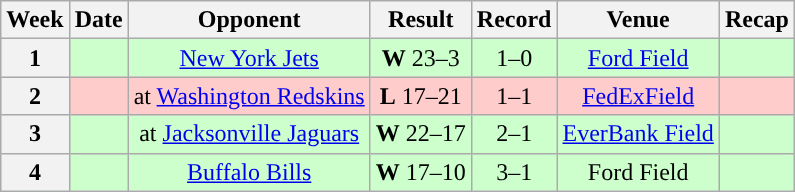<table class="wikitable" style="text-align:center">
<tr>
<th>Week</th>
<th>Date</th>
<th>Opponent</th>
<th>Result</th>
<th>Record</th>
<th>Venue</th>
<th>Recap</th>
</tr>
<tr style="background:#cfc">
<th>1</th>
<td></td>
<td><a href='#'>New York Jets</a></td>
<td><strong>W</strong> 23–3</td>
<td>1–0</td>
<td><a href='#'>Ford Field</a></td>
<td></td>
</tr>
<tr style="background:#fcc">
<th>2</th>
<td></td>
<td>at <a href='#'>Washington Redskins</a></td>
<td><strong>L</strong> 17–21</td>
<td>1–1</td>
<td><a href='#'>FedExField</a></td>
<td></td>
</tr>
<tr style="background:#cfc">
<th>3</th>
<td></td>
<td>at <a href='#'>Jacksonville Jaguars</a></td>
<td><strong>W</strong> 22–17</td>
<td>2–1</td>
<td><a href='#'>EverBank Field</a></td>
<td></td>
</tr>
<tr style="background:#cfc">
<th>4</th>
<td></td>
<td><a href='#'>Buffalo Bills</a></td>
<td><strong>W</strong> 17–10</td>
<td>3–1</td>
<td>Ford Field</td>
<td></td>
</tr>
</table>
